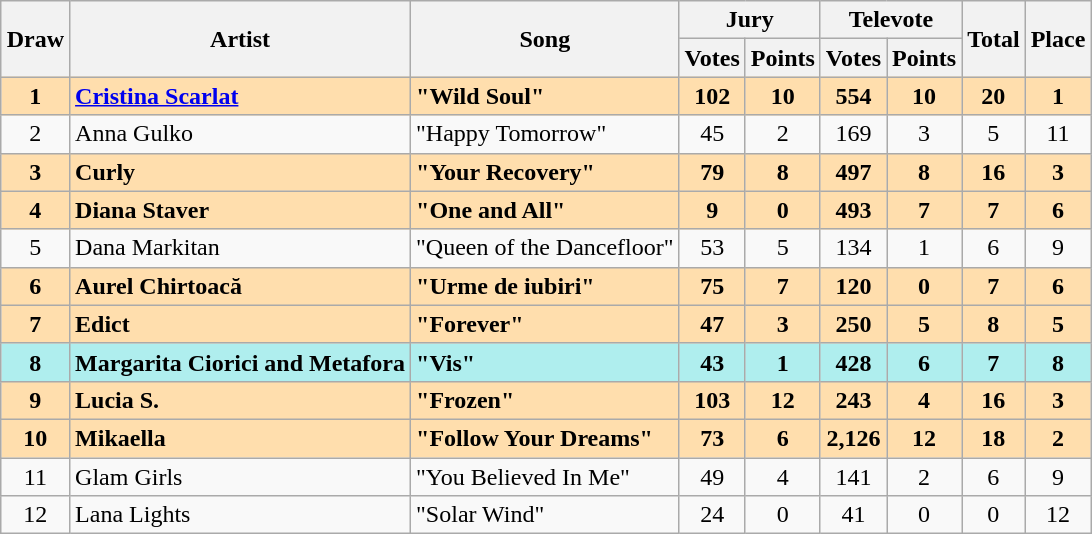<table class="sortable wikitable" style="margin: 1em auto 1em auto; text-align:center;">
<tr>
<th rowspan="2">Draw</th>
<th rowspan="2">Artist</th>
<th rowspan="2">Song</th>
<th colspan="2">Jury</th>
<th colspan="2">Televote</th>
<th rowspan="2">Total</th>
<th rowspan="2">Place</th>
</tr>
<tr>
<th>Votes</th>
<th>Points</th>
<th>Votes</th>
<th>Points</th>
</tr>
<tr style="font-weight:bold; background:#FFDEAD;">
<td>1</td>
<td align="left"><a href='#'>Cristina Scarlat</a></td>
<td align="left">"Wild Soul"</td>
<td>102</td>
<td>10</td>
<td>554</td>
<td>10</td>
<td>20</td>
<td>1</td>
</tr>
<tr>
<td>2</td>
<td align="left">Anna Gulko</td>
<td align="left">"Happy Tomorrow"</td>
<td>45</td>
<td>2</td>
<td>169</td>
<td>3</td>
<td>5</td>
<td>11</td>
</tr>
<tr style="font-weight:bold; background:#FFDEAD;">
<td>3</td>
<td align="left">Curly</td>
<td align="left">"Your Recovery"</td>
<td>79</td>
<td>8</td>
<td>497</td>
<td>8</td>
<td>16</td>
<td>3</td>
</tr>
<tr style="font-weight:bold; background:#FFDEAD;">
<td>4</td>
<td align="left">Diana Staver</td>
<td align="left">"One and All"</td>
<td>9</td>
<td>0</td>
<td>493</td>
<td>7</td>
<td>7</td>
<td>6</td>
</tr>
<tr>
<td>5</td>
<td align="left">Dana Markitan</td>
<td align="left">"Queen of the Dancefloor"</td>
<td>53</td>
<td>5</td>
<td>134</td>
<td>1</td>
<td>6</td>
<td>9</td>
</tr>
<tr style="font-weight:bold; background:#FFDEAD;">
<td>6</td>
<td align="left">Aurel Chirtoacă</td>
<td align="left">"Urme de iubiri"</td>
<td>75</td>
<td>7</td>
<td>120</td>
<td>0</td>
<td>7</td>
<td>6</td>
</tr>
<tr style="font-weight:bold; background:#FFDEAD;">
<td>7</td>
<td align="left">Edict</td>
<td align="left">"Forever"</td>
<td>47</td>
<td>3</td>
<td>250</td>
<td>5</td>
<td>8</td>
<td>5</td>
</tr>
<tr style="font-weight:bold; background:paleturquoise;">
<td>8</td>
<td align="left">Margarita Ciorici and Metafora</td>
<td align="left">"Vis"</td>
<td>43</td>
<td>1</td>
<td>428</td>
<td>6</td>
<td>7</td>
<td>8</td>
</tr>
<tr style="font-weight:bold; background:#FFDEAD;">
<td>9</td>
<td align="left">Lucia S.</td>
<td align="left">"Frozen"</td>
<td>103</td>
<td>12</td>
<td>243</td>
<td>4</td>
<td>16</td>
<td>3</td>
</tr>
<tr style="font-weight:bold; background:#FFDEAD;">
<td>10</td>
<td align="left">Mikaella</td>
<td align="left">"Follow Your Dreams"</td>
<td>73</td>
<td>6</td>
<td>2,126</td>
<td>12</td>
<td>18</td>
<td>2</td>
</tr>
<tr>
<td>11</td>
<td align="left">Glam Girls</td>
<td align="left">"You Believed In Me"</td>
<td>49</td>
<td>4</td>
<td>141</td>
<td>2</td>
<td>6</td>
<td>9</td>
</tr>
<tr>
<td>12</td>
<td align="left">Lana Lights</td>
<td align="left">"Solar Wind"</td>
<td>24</td>
<td>0</td>
<td>41</td>
<td>0</td>
<td>0</td>
<td>12</td>
</tr>
</table>
